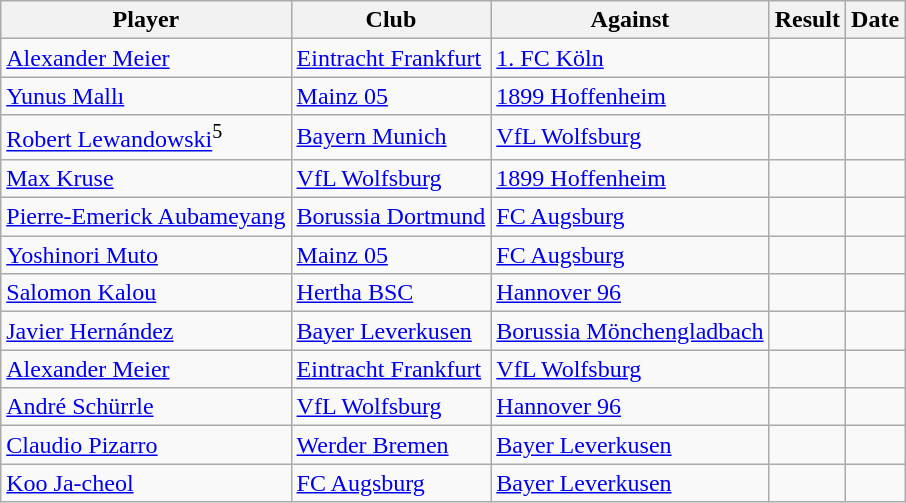<table class="wikitable">
<tr>
<th>Player</th>
<th>Club</th>
<th>Against</th>
<th align="center">Result</th>
<th>Date</th>
</tr>
<tr>
<td> <a href='#'>Alexander Meier</a></td>
<td><a href='#'>Eintracht Frankfurt</a></td>
<td><a href='#'>1. FC Köln</a></td>
<td align="center"></td>
<td></td>
</tr>
<tr>
<td> <a href='#'>Yunus Mallı</a></td>
<td><a href='#'>Mainz 05</a></td>
<td><a href='#'>1899 Hoffenheim</a></td>
<td align="center"></td>
<td></td>
</tr>
<tr>
<td> <a href='#'>Robert Lewandowski</a><sup>5</sup></td>
<td><a href='#'>Bayern Munich</a></td>
<td><a href='#'>VfL Wolfsburg</a></td>
<td align="center"></td>
<td></td>
</tr>
<tr>
<td> <a href='#'>Max Kruse</a></td>
<td><a href='#'>VfL Wolfsburg</a></td>
<td><a href='#'>1899 Hoffenheim</a></td>
<td align="center"></td>
<td></td>
</tr>
<tr>
<td> <a href='#'>Pierre-Emerick Aubameyang</a></td>
<td><a href='#'>Borussia Dortmund</a></td>
<td><a href='#'>FC Augsburg</a></td>
<td align="center"></td>
<td></td>
</tr>
<tr>
<td> <a href='#'>Yoshinori Muto</a></td>
<td><a href='#'>Mainz 05</a></td>
<td><a href='#'>FC Augsburg</a></td>
<td align="center"></td>
<td></td>
</tr>
<tr>
<td> <a href='#'>Salomon Kalou</a></td>
<td><a href='#'>Hertha BSC</a></td>
<td><a href='#'>Hannover 96</a></td>
<td align="center"></td>
<td></td>
</tr>
<tr>
<td> <a href='#'>Javier Hernández</a></td>
<td><a href='#'>Bayer Leverkusen</a></td>
<td><a href='#'>Borussia Mönchengladbach</a></td>
<td align="center"></td>
<td></td>
</tr>
<tr>
<td> <a href='#'>Alexander Meier</a></td>
<td><a href='#'>Eintracht Frankfurt</a></td>
<td><a href='#'>VfL Wolfsburg</a></td>
<td align="center"></td>
<td></td>
</tr>
<tr>
<td> <a href='#'>André Schürrle</a></td>
<td><a href='#'>VfL Wolfsburg</a></td>
<td><a href='#'>Hannover 96</a></td>
<td align="center"></td>
<td></td>
</tr>
<tr>
<td> <a href='#'>Claudio Pizarro</a></td>
<td><a href='#'>Werder Bremen</a></td>
<td><a href='#'>Bayer Leverkusen</a></td>
<td align="center"></td>
<td></td>
</tr>
<tr>
<td> <a href='#'>Koo Ja-cheol</a></td>
<td><a href='#'>FC Augsburg</a></td>
<td><a href='#'>Bayer Leverkusen</a></td>
<td align="center"></td>
<td></td>
</tr>
</table>
